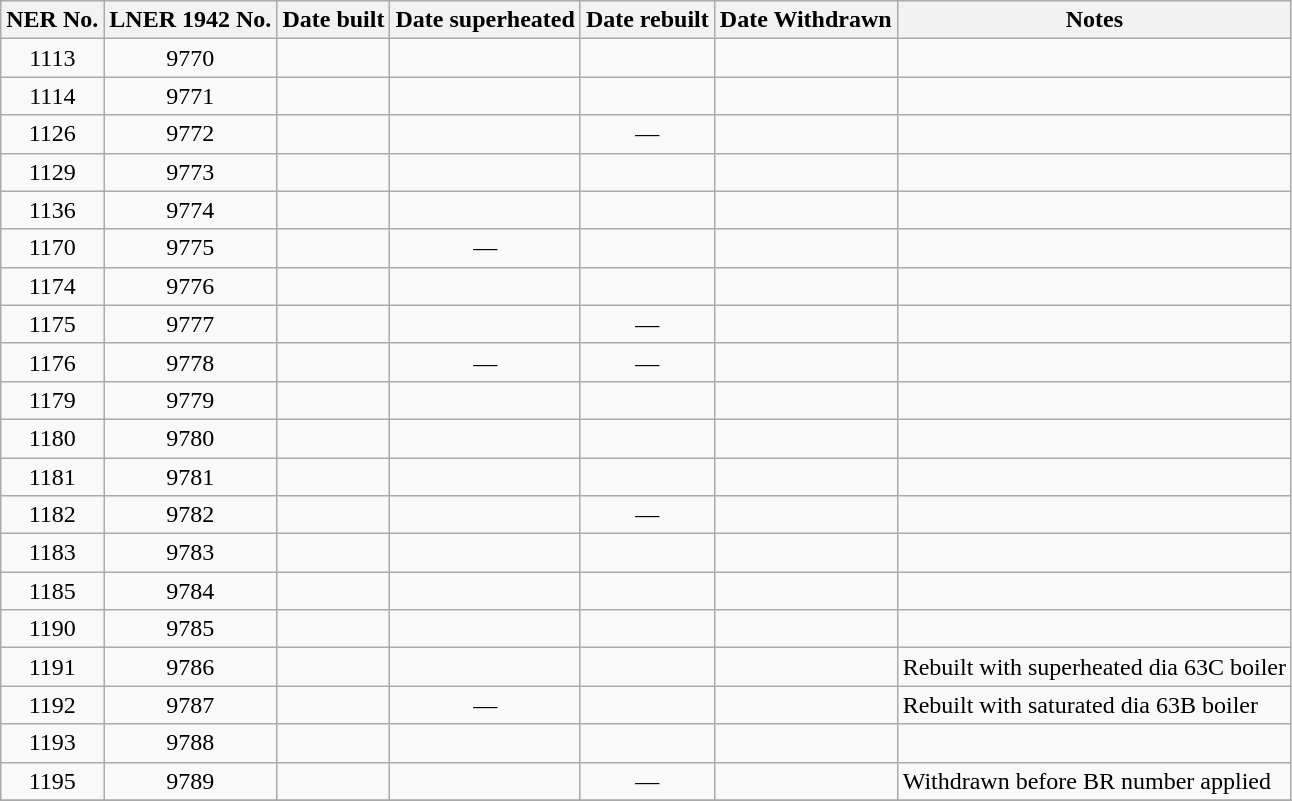<table class="wikitable sortable" style=text-align:center>
<tr>
<th>NER No.</th>
<th>LNER 1942 No.</th>
<th>Date built</th>
<th>Date superheated</th>
<th>Date rebuilt</th>
<th>Date Withdrawn</th>
<th>Notes</th>
</tr>
<tr>
<td>1113</td>
<td>9770</td>
<td></td>
<td></td>
<td></td>
<td></td>
<td align=left></td>
</tr>
<tr>
<td>1114</td>
<td>9771</td>
<td></td>
<td></td>
<td></td>
<td></td>
<td align=left></td>
</tr>
<tr>
<td>1126</td>
<td>9772</td>
<td></td>
<td></td>
<td>—</td>
<td></td>
<td align=left></td>
</tr>
<tr>
<td>1129</td>
<td>9773</td>
<td></td>
<td></td>
<td></td>
<td></td>
<td align=left></td>
</tr>
<tr>
<td>1136</td>
<td>9774</td>
<td></td>
<td></td>
<td></td>
<td></td>
<td align=left></td>
</tr>
<tr>
<td>1170</td>
<td>9775</td>
<td></td>
<td>—</td>
<td></td>
<td></td>
<td align=left></td>
</tr>
<tr>
<td>1174</td>
<td>9776</td>
<td></td>
<td></td>
<td></td>
<td></td>
<td align=left></td>
</tr>
<tr>
<td>1175</td>
<td>9777</td>
<td></td>
<td></td>
<td>—</td>
<td></td>
<td align=left></td>
</tr>
<tr>
<td>1176</td>
<td>9778</td>
<td></td>
<td>—</td>
<td>—</td>
<td></td>
<td align=left></td>
</tr>
<tr>
<td>1179</td>
<td>9779</td>
<td></td>
<td></td>
<td></td>
<td></td>
<td align=left></td>
</tr>
<tr>
<td>1180</td>
<td>9780</td>
<td></td>
<td></td>
<td></td>
<td></td>
<td align=left></td>
</tr>
<tr>
<td>1181</td>
<td>9781</td>
<td></td>
<td></td>
<td></td>
<td></td>
<td align=left></td>
</tr>
<tr>
<td>1182</td>
<td>9782</td>
<td></td>
<td></td>
<td>—</td>
<td></td>
<td align=left></td>
</tr>
<tr>
<td>1183</td>
<td>9783</td>
<td></td>
<td></td>
<td></td>
<td></td>
<td align=left></td>
</tr>
<tr>
<td>1185</td>
<td>9784</td>
<td></td>
<td></td>
<td></td>
<td></td>
<td align=left></td>
</tr>
<tr>
<td>1190</td>
<td>9785</td>
<td></td>
<td></td>
<td></td>
<td></td>
<td align=left></td>
</tr>
<tr>
<td>1191</td>
<td>9786</td>
<td></td>
<td></td>
<td></td>
<td></td>
<td align=left>Rebuilt with superheated dia 63C boiler</td>
</tr>
<tr>
<td>1192</td>
<td>9787</td>
<td></td>
<td>—</td>
<td></td>
<td></td>
<td align=left>Rebuilt with saturated dia 63B boiler</td>
</tr>
<tr>
<td>1193</td>
<td>9788</td>
<td></td>
<td></td>
<td></td>
<td></td>
<td align=left></td>
</tr>
<tr>
<td>1195</td>
<td>9789</td>
<td></td>
<td></td>
<td>—</td>
<td></td>
<td align=left>Withdrawn before BR number applied</td>
</tr>
<tr>
</tr>
</table>
